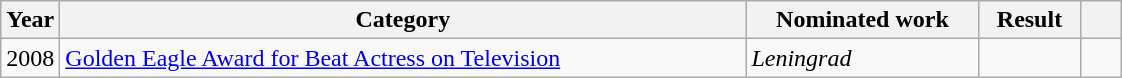<table class="wikitable">
<tr>
<th>Year</th>
<th width="450">Category</th>
<th width="148">Nominated work</th>
<th width="60">Result</th>
<th width="20" class="unsortable"></th>
</tr>
<tr>
<td>2008</td>
<td><a href='#'>Golden Eagle Award for Beat Actress on Television</a></td>
<td><em>Leningrad</em></td>
<td></td>
<td></td>
</tr>
</table>
